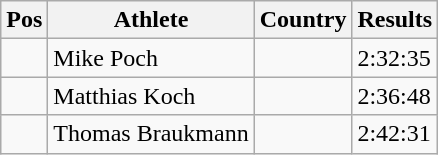<table class="wikitable wikble">
<tr>
<th>Pos</th>
<th>Athlete</th>
<th>Country</th>
<th>Results</th>
</tr>
<tr>
<td align="center"></td>
<td>Mike Poch</td>
<td></td>
<td>2:32:35</td>
</tr>
<tr>
<td align="center"></td>
<td>Matthias Koch</td>
<td></td>
<td>2:36:48</td>
</tr>
<tr>
<td align="center"></td>
<td>Thomas Braukmann</td>
<td></td>
<td>2:42:31</td>
</tr>
</table>
